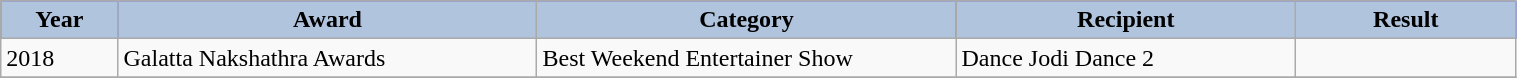<table class="wikitable" width="80%">
<tr bgcolor="blue">
<th style="width:10pt; background:LightSteelBlue;">Year</th>
<th style="width:100pt; background:LightSteelBlue;">Award</th>
<th style="width:100pt; background:LightSteelBlue;">Category</th>
<th style="width:80pt; background:LightSteelBlue;">Recipient</th>
<th style="width:50pt; background:LightSteelBlue;">Result</th>
</tr>
<tr>
<td>2018</td>
<td>Galatta Nakshathra Awards</td>
<td>Best Weekend Entertainer Show</td>
<td>Dance Jodi Dance 2</td>
<td></td>
</tr>
<tr>
</tr>
</table>
